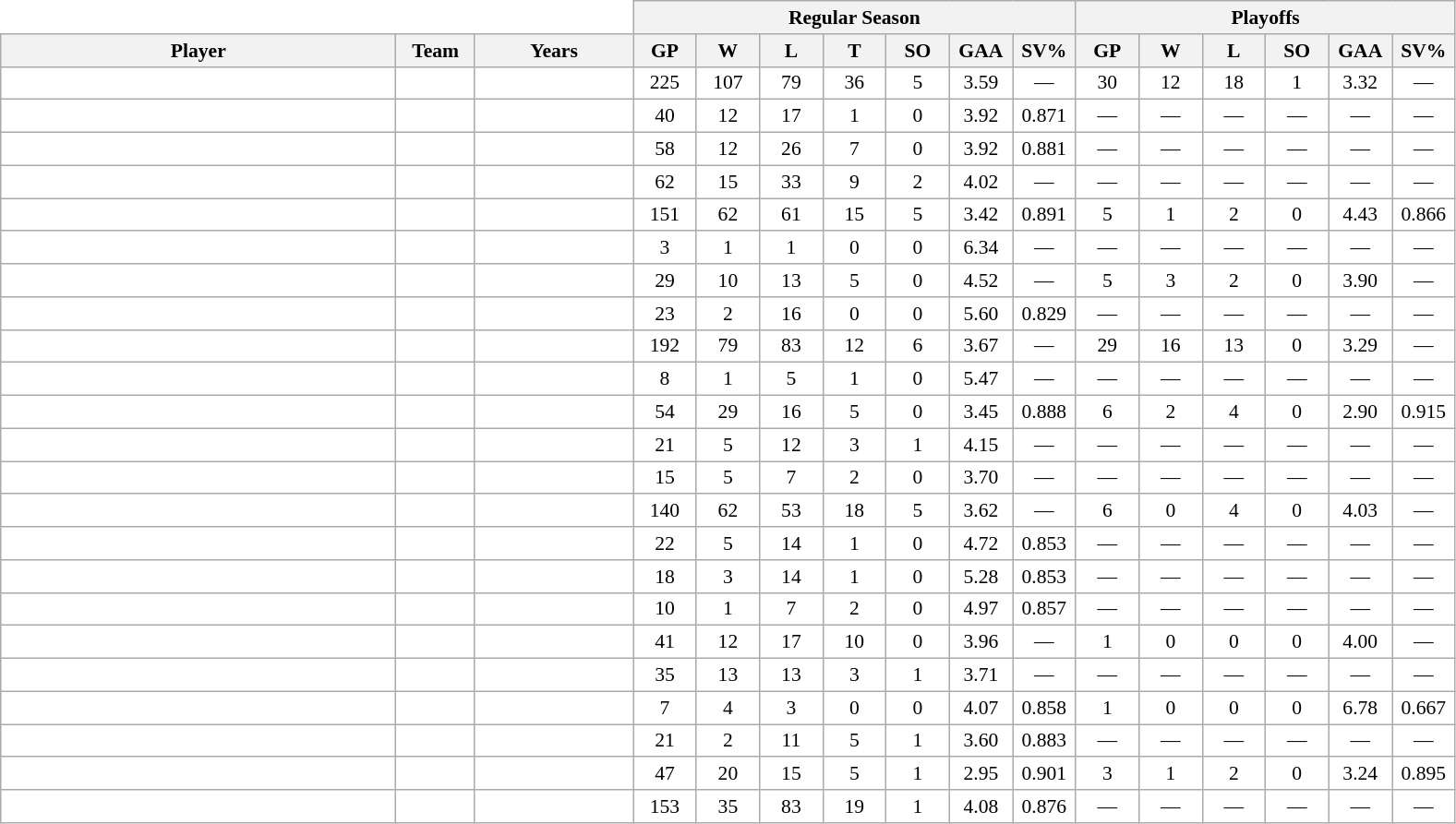<table class="wikitable sortable" style="text-align:center; border:0; background:white; width:73em; font-size:90%;">
<tr>
<th colspan=3 style="border:0; background:white;"></th>
<th colspan=7>Regular Season</th>
<th colspan=6>Playoffs</th>
</tr>
<tr>
<th style="width:25%;">Player</th>
<th style="width:5%;">Team</th>
<th style="width:10%;">Years</th>
<th data-sort-type="number" style="width:4%;">GP</th>
<th data-sort-type="number" style="width:4%;">W</th>
<th data-sort-type="number" style="width:4%;">L</th>
<th data-sort-type="number" style="width:4%;">T</th>
<th data-sort-type="number" style="width:4%;">SO</th>
<th data-sort-type="number" style="width:4%;">GAA</th>
<th data-sort-type="number" style="width:4%;">SV%</th>
<th data-sort-type="number" style="width:4%;">GP</th>
<th data-sort-type="number" style="width:4%;">W</th>
<th data-sort-type="number" style="width:4%;">L</th>
<th data-sort-type="number" style="width:4%;">SO</th>
<th data-sort-type="number" style="width:4%;">GAA</th>
<th data-sort-type="number" style="width:4%;">SV%</th>
</tr>
<tr>
<td></td>
<td></td>
<td></td>
<td>225</td>
<td>107</td>
<td>79</td>
<td>36</td>
<td>5</td>
<td>3.59</td>
<td>—</td>
<td>30</td>
<td>12</td>
<td>18</td>
<td>1</td>
<td>3.32</td>
<td>—</td>
</tr>
<tr>
<td></td>
<td></td>
<td></td>
<td>40</td>
<td>12</td>
<td>17</td>
<td>1</td>
<td>0</td>
<td>3.92</td>
<td>0.871</td>
<td>—</td>
<td>—</td>
<td>—</td>
<td>—</td>
<td>—</td>
<td>—</td>
</tr>
<tr>
<td></td>
<td></td>
<td></td>
<td>58</td>
<td>12</td>
<td>26</td>
<td>7</td>
<td>0</td>
<td>3.92</td>
<td>0.881</td>
<td>—</td>
<td>—</td>
<td>—</td>
<td>—</td>
<td>—</td>
<td>—</td>
</tr>
<tr>
<td></td>
<td></td>
<td></td>
<td>62</td>
<td>15</td>
<td>33</td>
<td>9</td>
<td>2</td>
<td>4.02</td>
<td>—</td>
<td>—</td>
<td>—</td>
<td>—</td>
<td>—</td>
<td>—</td>
<td>—</td>
</tr>
<tr>
<td></td>
<td></td>
<td></td>
<td>151</td>
<td>62</td>
<td>61</td>
<td>15</td>
<td>5</td>
<td>3.42</td>
<td>0.891</td>
<td>5</td>
<td>1</td>
<td>2</td>
<td>0</td>
<td>4.43</td>
<td>0.866</td>
</tr>
<tr>
<td></td>
<td></td>
<td></td>
<td>3</td>
<td>1</td>
<td>1</td>
<td>0</td>
<td>0</td>
<td>6.34</td>
<td>—</td>
<td>—</td>
<td>—</td>
<td>—</td>
<td>—</td>
<td>—</td>
<td>—</td>
</tr>
<tr>
<td></td>
<td></td>
<td></td>
<td>29</td>
<td>10</td>
<td>13</td>
<td>5</td>
<td>0</td>
<td>4.52</td>
<td>—</td>
<td>5</td>
<td>3</td>
<td>2</td>
<td>0</td>
<td>3.90</td>
<td>—</td>
</tr>
<tr>
<td></td>
<td></td>
<td></td>
<td>23</td>
<td>2</td>
<td>16</td>
<td>0</td>
<td>0</td>
<td>5.60</td>
<td>0.829</td>
<td>—</td>
<td>—</td>
<td>—</td>
<td>—</td>
<td>—</td>
<td>—</td>
</tr>
<tr>
<td></td>
<td></td>
<td></td>
<td>192</td>
<td>79</td>
<td>83</td>
<td>12</td>
<td>6</td>
<td>3.67</td>
<td>—</td>
<td>29</td>
<td>16</td>
<td>13</td>
<td>0</td>
<td>3.29</td>
<td>—</td>
</tr>
<tr>
<td></td>
<td></td>
<td></td>
<td>8</td>
<td>1</td>
<td>5</td>
<td>1</td>
<td>0</td>
<td>5.47</td>
<td>—</td>
<td>—</td>
<td>—</td>
<td>—</td>
<td>—</td>
<td>—</td>
<td>—</td>
</tr>
<tr>
<td></td>
<td></td>
<td></td>
<td>54</td>
<td>29</td>
<td>16</td>
<td>5</td>
<td>0</td>
<td>3.45</td>
<td>0.888</td>
<td>6</td>
<td>2</td>
<td>4</td>
<td>0</td>
<td>2.90</td>
<td>0.915</td>
</tr>
<tr>
<td></td>
<td></td>
<td></td>
<td>21</td>
<td>5</td>
<td>12</td>
<td>3</td>
<td>1</td>
<td>4.15</td>
<td>—</td>
<td>—</td>
<td>—</td>
<td>—</td>
<td>—</td>
<td>—</td>
<td>—</td>
</tr>
<tr>
<td></td>
<td></td>
<td></td>
<td>15</td>
<td>5</td>
<td>7</td>
<td>2</td>
<td>0</td>
<td>3.70</td>
<td>—</td>
<td>—</td>
<td>—</td>
<td>—</td>
<td>—</td>
<td>—</td>
<td>—</td>
</tr>
<tr>
<td></td>
<td></td>
<td></td>
<td>140</td>
<td>62</td>
<td>53</td>
<td>18</td>
<td>5</td>
<td>3.62</td>
<td>—</td>
<td>6</td>
<td>0</td>
<td>4</td>
<td>0</td>
<td>4.03</td>
<td>—</td>
</tr>
<tr>
<td></td>
<td></td>
<td></td>
<td>22</td>
<td>5</td>
<td>14</td>
<td>1</td>
<td>0</td>
<td>4.72</td>
<td>0.853</td>
<td>—</td>
<td>—</td>
<td>—</td>
<td>—</td>
<td>—</td>
<td>—</td>
</tr>
<tr>
<td></td>
<td></td>
<td></td>
<td>18</td>
<td>3</td>
<td>14</td>
<td>1</td>
<td>0</td>
<td>5.28</td>
<td>0.853</td>
<td>—</td>
<td>—</td>
<td>—</td>
<td>—</td>
<td>—</td>
<td>—</td>
</tr>
<tr>
<td></td>
<td></td>
<td></td>
<td>10</td>
<td>1</td>
<td>7</td>
<td>2</td>
<td>0</td>
<td>4.97</td>
<td>0.857</td>
<td>—</td>
<td>—</td>
<td>—</td>
<td>—</td>
<td>—</td>
<td>—</td>
</tr>
<tr>
<td></td>
<td></td>
<td></td>
<td>41</td>
<td>12</td>
<td>17</td>
<td>10</td>
<td>0</td>
<td>3.96</td>
<td>—</td>
<td>1</td>
<td>0</td>
<td>0</td>
<td>0</td>
<td>4.00</td>
<td>—</td>
</tr>
<tr>
<td></td>
<td></td>
<td></td>
<td>35</td>
<td>13</td>
<td>13</td>
<td>3</td>
<td>1</td>
<td>3.71</td>
<td>—</td>
<td>—</td>
<td>—</td>
<td>—</td>
<td>—</td>
<td>—</td>
<td>—</td>
</tr>
<tr>
<td></td>
<td></td>
<td></td>
<td>7</td>
<td>4</td>
<td>3</td>
<td>0</td>
<td>0</td>
<td>4.07</td>
<td>0.858</td>
<td>1</td>
<td>0</td>
<td>0</td>
<td>0</td>
<td>6.78</td>
<td>0.667</td>
</tr>
<tr>
<td></td>
<td></td>
<td></td>
<td>21</td>
<td>2</td>
<td>11</td>
<td>5</td>
<td>1</td>
<td>3.60</td>
<td>0.883</td>
<td>—</td>
<td>—</td>
<td>—</td>
<td>—</td>
<td>—</td>
<td>—</td>
</tr>
<tr>
<td></td>
<td></td>
<td></td>
<td>47</td>
<td>20</td>
<td>15</td>
<td>5</td>
<td>1</td>
<td>2.95</td>
<td>0.901</td>
<td>3</td>
<td>1</td>
<td>2</td>
<td>0</td>
<td>3.24</td>
<td>0.895</td>
</tr>
<tr>
<td></td>
<td></td>
<td></td>
<td>153</td>
<td>35</td>
<td>83</td>
<td>19</td>
<td>1</td>
<td>4.08</td>
<td>0.876</td>
<td>—</td>
<td>—</td>
<td>—</td>
<td>—</td>
<td>—</td>
<td>—</td>
</tr>
</table>
